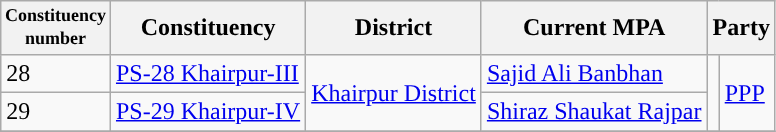<table class="wikitable">
<tr>
<th width="50px" style="font-size:75%">Constituency number</th>
<th>Constituency</th>
<th>District</th>
<th>Current MPA</th>
<th colspan="2">Party</th>
</tr>
<tr>
<td>28</td>
<td><a href='#'>PS-28 Khairpur-III</a></td>
<td rowspan="2"><a href='#'>Khairpur District</a></td>
<td><a href='#'>Sajid Ali Banbhan</a></td>
<td rowspan="2"></td>
<td rowspan="2"><a href='#'>PPP</a></td>
</tr>
<tr>
<td>29</td>
<td><a href='#'>PS-29 Khairpur-IV</a></td>
<td><a href='#'>Shiraz Shaukat Rajpar</a></td>
</tr>
<tr>
</tr>
</table>
